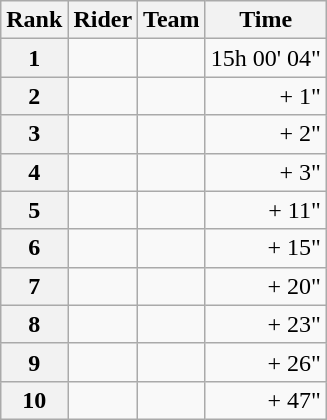<table class="wikitable" margin-bottom:0;">
<tr>
<th scope="col">Rank</th>
<th scope="col">Rider</th>
<th scope="col">Team</th>
<th scope="col">Time</th>
</tr>
<tr>
<th scope="row">1</th>
<td> </td>
<td></td>
<td align="right">15h 00' 04"</td>
</tr>
<tr>
<th scope="row">2</th>
<td></td>
<td></td>
<td align="right">+ 1"</td>
</tr>
<tr>
<th scope="row">3</th>
<td></td>
<td></td>
<td align="right">+ 2"</td>
</tr>
<tr>
<th scope="row">4</th>
<td></td>
<td></td>
<td align="right">+ 3"</td>
</tr>
<tr>
<th scope="row">5</th>
<td></td>
<td></td>
<td align="right">+ 11"</td>
</tr>
<tr>
<th scope="row">6</th>
<td></td>
<td></td>
<td align="right">+ 15"</td>
</tr>
<tr>
<th scope="row">7</th>
<td></td>
<td></td>
<td align="right">+ 20"</td>
</tr>
<tr>
<th scope="row">8</th>
<td></td>
<td></td>
<td align="right">+ 23"</td>
</tr>
<tr>
<th scope="row">9</th>
<td></td>
<td></td>
<td align="right">+ 26"</td>
</tr>
<tr>
<th scope="row">10</th>
<td></td>
<td></td>
<td align="right">+ 47"</td>
</tr>
</table>
